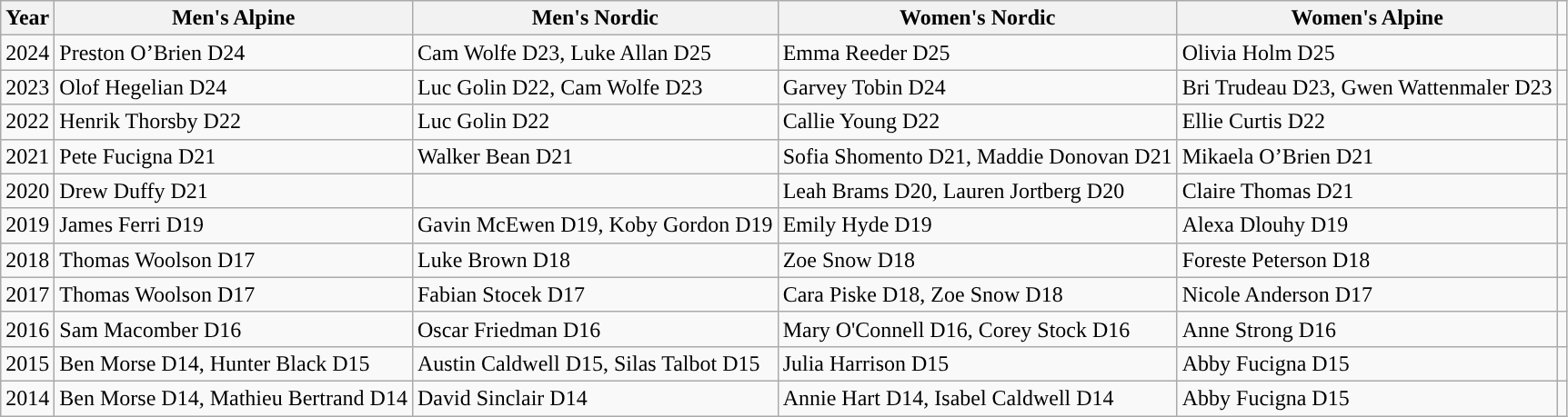<table class="wikitable sortable">
<tr>
<th>Year</th>
<th>Men's Alpine</th>
<th>Men's Nordic</th>
<th>Women's Nordic</th>
<th>Women's Alpine</th>
</tr>
<tr>
<td>2024</td>
<td>Preston O’Brien D24</td>
<td>Cam Wolfe D23, Luke Allan D25</td>
<td>Emma Reeder D25</td>
<td>Olivia Holm D25</td>
<td></td>
</tr>
<tr>
<td>2023</td>
<td>Olof Hegelian D24</td>
<td>Luc Golin D22, Cam Wolfe D23</td>
<td>Garvey Tobin D24</td>
<td>Bri Trudeau D23, Gwen Wattenmaler D23</td>
<td></td>
</tr>
<tr>
<td>2022</td>
<td>Henrik Thorsby D22</td>
<td>Luc Golin D22</td>
<td>Callie Young D22</td>
<td>Ellie Curtis D22</td>
<td></td>
</tr>
<tr>
<td>2021</td>
<td>Pete Fucigna D21</td>
<td>Walker Bean D21</td>
<td>Sofia Shomento D21, Maddie Donovan D21</td>
<td>Mikaela O’Brien D21</td>
<td></td>
</tr>
<tr>
<td>2020</td>
<td>Drew Duffy D21</td>
<td></td>
<td>Leah Brams D20, Lauren Jortberg D20</td>
<td>Claire Thomas D21</td>
<td></td>
</tr>
<tr>
<td>2019</td>
<td>James Ferri D19</td>
<td>Gavin McEwen D19, Koby Gordon D19</td>
<td>Emily Hyde D19</td>
<td>Alexa Dlouhy D19</td>
<td></td>
</tr>
<tr>
<td>2018</td>
<td>Thomas Woolson D17</td>
<td>Luke Brown D18</td>
<td>Zoe Snow D18</td>
<td>Foreste Peterson D18</td>
<td></td>
</tr>
<tr>
<td>2017</td>
<td>Thomas Woolson D17</td>
<td>Fabian Stocek D17</td>
<td>Cara Piske D18, Zoe Snow D18</td>
<td>Nicole Anderson D17</td>
<td></td>
</tr>
<tr>
<td>2016</td>
<td>Sam Macomber D16</td>
<td>Oscar Friedman D16</td>
<td>Mary O'Connell D16, Corey Stock D16</td>
<td>Anne Strong D16</td>
<td></td>
</tr>
<tr>
<td>2015</td>
<td>Ben Morse D14, Hunter Black D15</td>
<td>Austin Caldwell D15, Silas Talbot D15</td>
<td>Julia Harrison D15</td>
<td>Abby Fucigna D15</td>
<td></td>
</tr>
<tr>
<td>2014</td>
<td>Ben Morse D14, Mathieu Bertrand D14</td>
<td>David Sinclair D14</td>
<td>Annie Hart D14, Isabel Caldwell D14</td>
<td>Abby Fucigna D15</td>
<td></td>
</tr>
</table>
